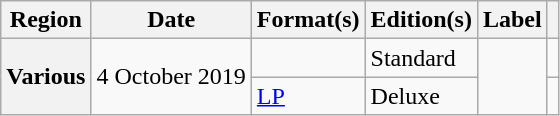<table class="wikitable plainrowheaders">
<tr>
<th scope="col">Region</th>
<th scope="col">Date</th>
<th scope="col">Format(s)</th>
<th scope="col">Edition(s)</th>
<th scope="col">Label</th>
<th scope="col"></th>
</tr>
<tr>
<th scope="row" rowspan="2">Various</th>
<td rowspan="2">4 October 2019</td>
<td></td>
<td>Standard</td>
<td rowspan="2"></td>
<td></td>
</tr>
<tr>
<td><a href='#'>LP</a></td>
<td>Deluxe</td>
<td></td>
</tr>
</table>
